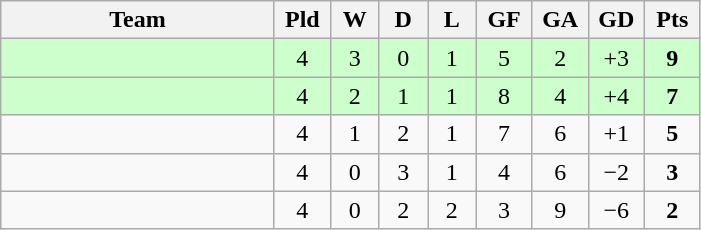<table class="wikitable" style="text-align: center;">
<tr>
<th width="175">Team</th>
<th width="30">Pld</th>
<th width="25">W</th>
<th width="25">D</th>
<th width="25">L</th>
<th width="30">GF</th>
<th width="30">GA</th>
<th width="30">GD</th>
<th width="30">Pts</th>
</tr>
<tr bgcolor="#ccffcc">
<td align=left></td>
<td>4</td>
<td>3</td>
<td>0</td>
<td>1</td>
<td>5</td>
<td>2</td>
<td>+3</td>
<td><strong>9</strong></td>
</tr>
<tr bgcolor="#ccffcc">
<td align=left></td>
<td>4</td>
<td>2</td>
<td>1</td>
<td>1</td>
<td>8</td>
<td>4</td>
<td>+4</td>
<td><strong>7</strong></td>
</tr>
<tr>
<td align=left></td>
<td>4</td>
<td>1</td>
<td>2</td>
<td>1</td>
<td>7</td>
<td>6</td>
<td>+1</td>
<td><strong>5</strong></td>
</tr>
<tr>
<td align=left></td>
<td>4</td>
<td>0</td>
<td>3</td>
<td>1</td>
<td>4</td>
<td>6</td>
<td>−2</td>
<td><strong>3</strong></td>
</tr>
<tr>
<td align=left></td>
<td>4</td>
<td>0</td>
<td>2</td>
<td>2</td>
<td>3</td>
<td>9</td>
<td>−6</td>
<td><strong>2</strong></td>
</tr>
</table>
